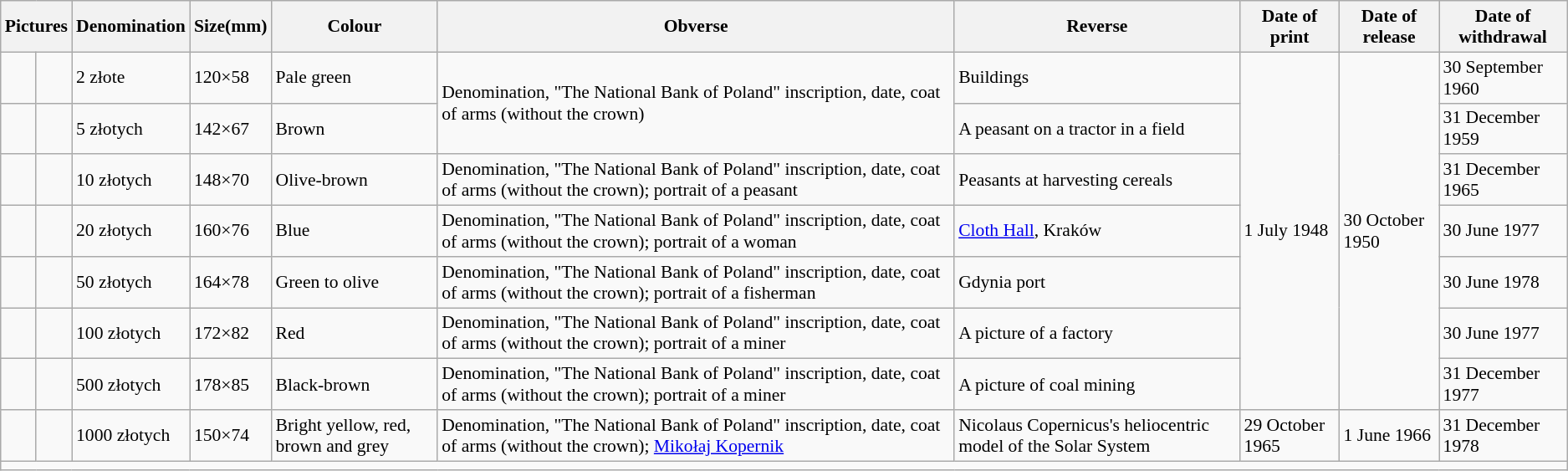<table class="wikitable" style="font-size: 90%">
<tr>
<th colspan="2">Pictures</th>
<th>Denomination</th>
<th>Size(mm)</th>
<th>Colour</th>
<th>Obverse</th>
<th>Reverse</th>
<th>Date of print</th>
<th>Date of release</th>
<th>Date of withdrawal</th>
</tr>
<tr>
<td></td>
<td></td>
<td>2 złote</td>
<td>120×58</td>
<td>Pale green</td>
<td rowspan="2">Denomination, "The National Bank of Poland" inscription, date, coat of arms (without the crown)</td>
<td>Buildings</td>
<td rowspan="7">1 July 1948</td>
<td rowspan="7">30 October 1950</td>
<td>30 September 1960</td>
</tr>
<tr>
<td></td>
<td></td>
<td>5 złotych</td>
<td>142×67</td>
<td>Brown</td>
<td>A peasant on a tractor in a field</td>
<td>31 December 1959</td>
</tr>
<tr>
<td></td>
<td></td>
<td>10 złotych</td>
<td>148×70</td>
<td>Olive-brown</td>
<td>Denomination, "The National Bank of Poland" inscription, date, coat of arms (without the crown); portrait of a peasant</td>
<td>Peasants at harvesting cereals</td>
<td>31 December 1965</td>
</tr>
<tr>
<td></td>
<td></td>
<td>20 złotych</td>
<td>160×76</td>
<td>Blue</td>
<td>Denomination, "The National Bank of Poland" inscription, date, coat of arms (without the crown); portrait of a woman</td>
<td><a href='#'>Cloth Hall</a>, Kraków</td>
<td>30 June 1977</td>
</tr>
<tr>
<td></td>
<td></td>
<td>50 złotych</td>
<td>164×78</td>
<td>Green to olive</td>
<td>Denomination, "The National Bank of Poland" inscription, date, coat of arms (without the crown); portrait of a fisherman</td>
<td>Gdynia port</td>
<td>30 June 1978</td>
</tr>
<tr>
<td></td>
<td></td>
<td>100 złotych</td>
<td>172×82</td>
<td>Red</td>
<td>Denomination, "The National Bank of Poland" inscription, date, coat of arms (without the crown); portrait of a miner</td>
<td>A picture of a factory</td>
<td>30 June 1977</td>
</tr>
<tr>
<td></td>
<td></td>
<td>500 złotych</td>
<td>178×85</td>
<td>Black-brown</td>
<td>Denomination, "The National Bank of Poland" inscription, date, coat of arms (without the crown); portrait of a miner</td>
<td>A picture of coal mining</td>
<td>31 December 1977</td>
</tr>
<tr>
<td></td>
<td></td>
<td>1000 złotych</td>
<td>150×74</td>
<td>Bright yellow, red, brown and grey</td>
<td>Denomination, "The National Bank of Poland" inscription, date, coat of arms (without the crown); <a href='#'>Mikołaj Kopernik</a></td>
<td>Nicolaus Copernicus's heliocentric model of the Solar System</td>
<td>29 October 1965</td>
<td>1 June 1966</td>
<td>31 December 1978</td>
</tr>
<tr>
<td colspan="10"></td>
</tr>
</table>
